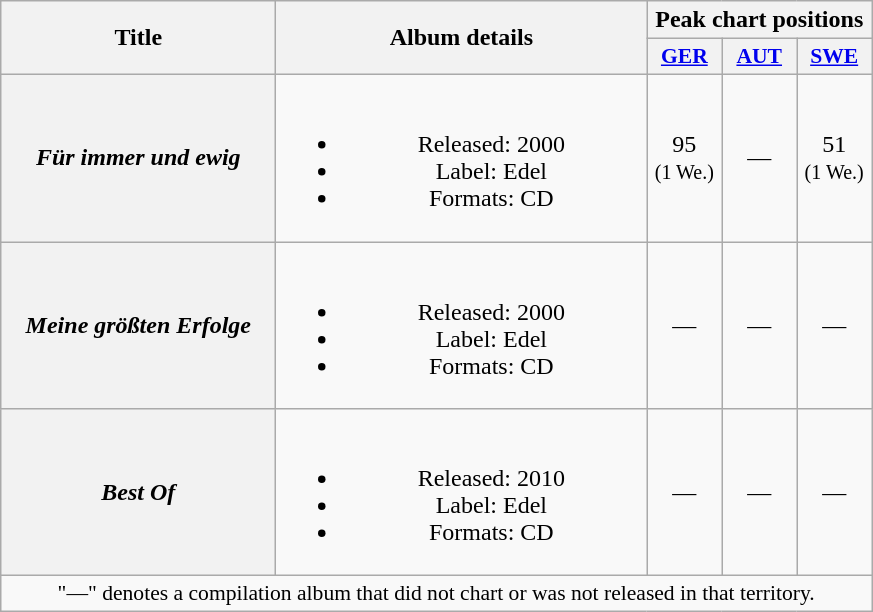<table class="wikitable plainrowheaders" style="text-align:center;">
<tr>
<th scope="col" rowspan="2" style="width:11em;">Title</th>
<th scope="col" rowspan="2" style="width:15em;">Album details</th>
<th scope="col" colspan="3">Peak chart positions</th>
</tr>
<tr>
<th style="width:3em;font-size:90%"><a href='#'>GER</a><br></th>
<th style="width:3em;font-size:90%"><a href='#'>AUT</a><br></th>
<th style="width:3em;font-size:90%"><a href='#'>SWE</a><br></th>
</tr>
<tr>
<th scope="row"><em>Für immer und ewig</em></th>
<td><br><ul><li>Released: 2000 </li><li>Label: Edel</li><li>Formats: CD</li></ul></td>
<td>95<br><small>(1 We.)</small></td>
<td>—</td>
<td>51<br><small>(1 We.)</small></td>
</tr>
<tr>
<th scope="row"><em>Meine größten Erfolge</em></th>
<td><br><ul><li>Released: 2000 </li><li>Label: Edel</li><li>Formats: CD</li></ul></td>
<td>—</td>
<td>—</td>
<td>—</td>
</tr>
<tr>
<th scope="row"><em>Best Of</em></th>
<td><br><ul><li>Released: 2010 </li><li>Label: Edel</li><li>Formats: CD</li></ul></td>
<td>—</td>
<td>—</td>
<td>—</td>
</tr>
<tr>
<td colspan="15" style="font-size:90%">"—" denotes a compilation album that did not chart or was not released in that territory.</td>
</tr>
</table>
